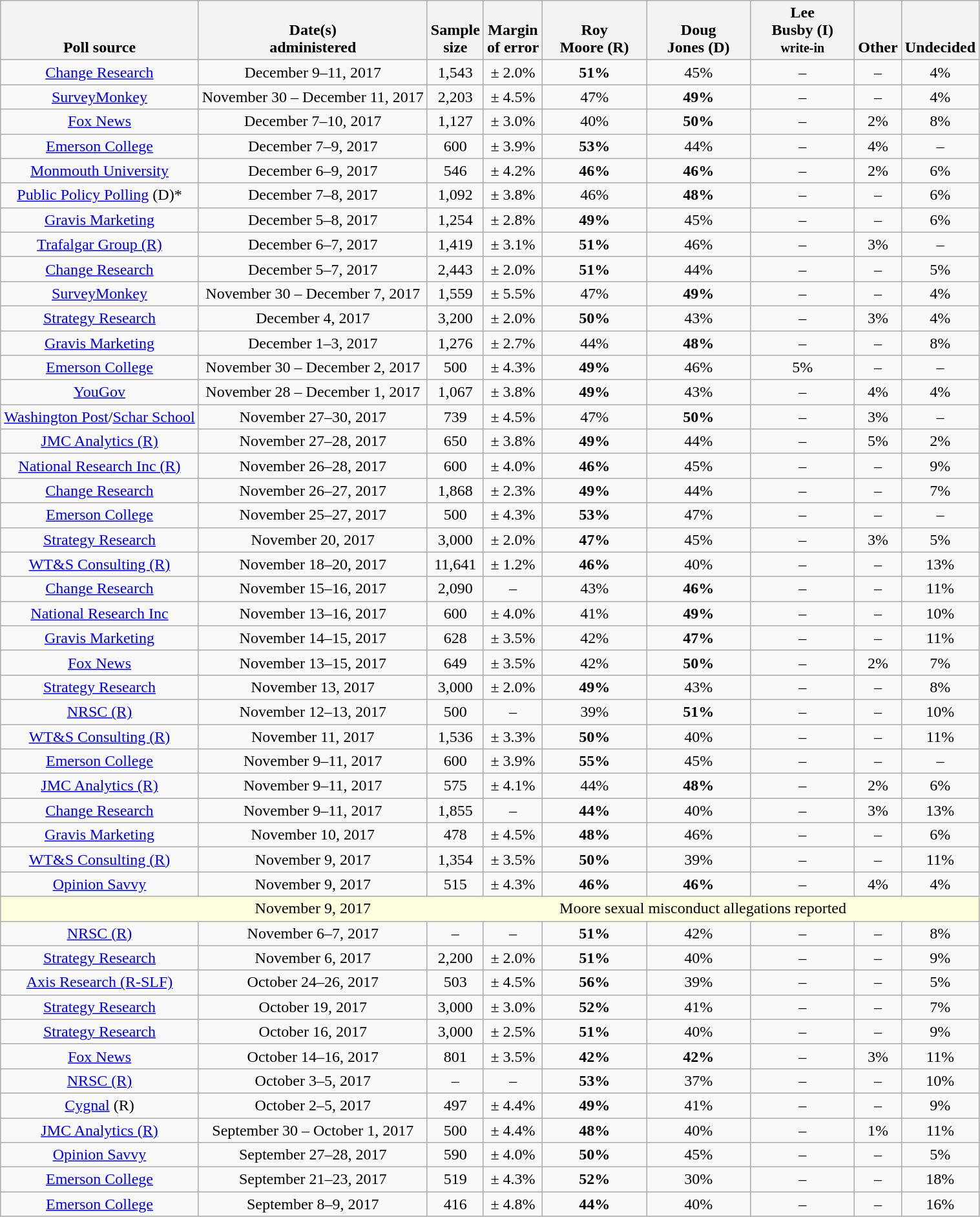<table class="wikitable" style="text-align:center">
<tr valign=bottom>
<th>Poll source</th>
<th>Date(s)<br>administered</th>
<th>Sample<br>size</th>
<th>Margin<br>of error</th>
<th style="width:100px;">Roy<br>Moore (R)</th>
<th style="width:100px;">Doug<br>Jones (D)</th>
<th style="width:100px;">Lee<br>Busby (I)<br><small>write-in</small></th>
<th>Other</th>
<th>Undecided</th>
</tr>
<tr>
<td><a href='#'>Change Research</a></td>
<td align=center>December 9–11, 2017</td>
<td align=center>1,543</td>
<td align=center>± 2.0%</td>
<td><strong>51%</strong></td>
<td align=center>45%</td>
<td align=center>–</td>
<td align=center>–</td>
<td align=center>4%</td>
</tr>
<tr>
<td><a href='#'>SurveyMonkey</a></td>
<td align=center>November 30 – December 11, 2017</td>
<td align=center>2,203</td>
<td align=center>± 4.5%</td>
<td align=center>47%</td>
<td><strong>49%</strong></td>
<td align=center>–</td>
<td align=center>–</td>
<td align=center>4%</td>
</tr>
<tr>
<td><a href='#'>Fox News</a></td>
<td align=center>December 7–10, 2017</td>
<td align=center>1,127</td>
<td align=center>± 3.0%</td>
<td align=center>40%</td>
<td><strong>50%</strong></td>
<td align=center>–</td>
<td align=center>2%</td>
<td align=center>8%</td>
</tr>
<tr>
<td><a href='#'>Emerson College</a></td>
<td align=center>December 7–9, 2017</td>
<td align=center>600</td>
<td align=center>± 3.9%</td>
<td><strong>53%</strong></td>
<td align=center>44%</td>
<td align=center>–</td>
<td align=center>4%</td>
<td align=center>–</td>
</tr>
<tr>
<td><a href='#'>Monmouth University</a></td>
<td align=center>December 6–9, 2017</td>
<td align=center>546</td>
<td align=center>± 4.2%</td>
<td align=center><strong>46%</strong></td>
<td align=center><strong>46%</strong></td>
<td align=center>–</td>
<td align=center>2%</td>
<td align=center>6%</td>
</tr>
<tr>
<td><a href='#'>Public Policy Polling</a> (D)*</td>
<td align=center>December 7–8, 2017</td>
<td align=center>1,092</td>
<td align=center>± 3.8%</td>
<td align=center>46%</td>
<td><strong>48%</strong></td>
<td align=center>–</td>
<td align=center>–</td>
<td align=center>6%</td>
</tr>
<tr>
<td><a href='#'>Gravis Marketing</a></td>
<td align=center>December 5–8, 2017</td>
<td align=center>1,254</td>
<td align=center>± 2.8%</td>
<td><strong>49%</strong></td>
<td align=center>45%</td>
<td align=center>–</td>
<td align=center>–</td>
<td align=center>6%</td>
</tr>
<tr>
<td><a href='#'>Trafalgar Group (R)</a></td>
<td align=center>December 6–7, 2017</td>
<td align=center>1,419</td>
<td align=center>± 3.1%</td>
<td><strong>51%</strong></td>
<td align=center>46%</td>
<td align=center>–</td>
<td align=center>3%</td>
<td align=center>–</td>
</tr>
<tr>
<td><a href='#'>Change Research</a></td>
<td align=center>December 5–7, 2017</td>
<td align=center>2,443</td>
<td align=center>± 2.0%</td>
<td><strong>51%</strong></td>
<td align=center>44%</td>
<td align=center>–</td>
<td align=center>–</td>
<td align=center>5%</td>
</tr>
<tr>
<td><a href='#'>SurveyMonkey</a></td>
<td align=center>November 30 – December 7, 2017</td>
<td align=center>1,559</td>
<td align=center>± 5.5%</td>
<td align=center>47%</td>
<td><strong>49%</strong></td>
<td align=center>–</td>
<td align=center>–</td>
<td align=center>4%</td>
</tr>
<tr>
<td><a href='#'>Strategy Research</a></td>
<td align=center>December 4, 2017</td>
<td align=center>3,200</td>
<td align=center>± 2.0%</td>
<td><strong>50%</strong></td>
<td align=center>43%</td>
<td align=center>–</td>
<td align=center>3%</td>
<td align=center>4%</td>
</tr>
<tr>
<td><a href='#'>Gravis Marketing</a></td>
<td align=center>December 1–3, 2017</td>
<td align=center>1,276</td>
<td align=center>± 2.7%</td>
<td align=center>44%</td>
<td><strong>48%</strong></td>
<td align=center>–</td>
<td align=center>–</td>
<td align=center>8%</td>
</tr>
<tr>
<td><a href='#'>Emerson College</a></td>
<td align=center>November 30 – December 2, 2017</td>
<td align=center>500</td>
<td align=center>± 4.3%</td>
<td><strong>49%</strong></td>
<td align=center>46%</td>
<td align=center>5%</td>
<td align=center>–</td>
<td align=center>–</td>
</tr>
<tr>
<td><a href='#'>YouGov</a></td>
<td align=center>November 28 – December 1, 2017</td>
<td align=center>1,067</td>
<td align=center>± 3.8%</td>
<td><strong>49%</strong></td>
<td align=center>43%</td>
<td align=center>–</td>
<td align=center>4%</td>
<td align=center>4%</td>
</tr>
<tr>
<td><a href='#'>Washington Post</a>/<a href='#'>Schar School</a></td>
<td align=center>November 27–30, 2017</td>
<td align=center>739</td>
<td align=center>± 4.5%</td>
<td align=center>47%</td>
<td><strong>50%</strong></td>
<td align=center>–</td>
<td align=center>3%</td>
<td align=center>–</td>
</tr>
<tr>
<td><a href='#'>JMC Analytics (R)</a></td>
<td align=center>November 27–28, 2017</td>
<td align=center>650</td>
<td align=center>± 3.8%</td>
<td><strong>49%</strong></td>
<td align=center>44%</td>
<td align=center>–</td>
<td align=center>5%</td>
<td align=center>2%</td>
</tr>
<tr>
<td><a href='#'>National Research Inc (R)</a></td>
<td align=center>November 26–28, 2017</td>
<td align=center>600</td>
<td align=center>± 4.0%</td>
<td><strong>46%</strong></td>
<td align=center>45%</td>
<td align=center>–</td>
<td align=center>–</td>
<td align=center>9%</td>
</tr>
<tr>
<td><a href='#'>Change Research</a></td>
<td align=center>November 26–27, 2017</td>
<td align=center>1,868</td>
<td align=center>± 2.3%</td>
<td><strong>49%</strong></td>
<td align=center>44%</td>
<td align=center>–</td>
<td align=center>–</td>
<td align=center>7%</td>
</tr>
<tr>
<td><a href='#'>Emerson College</a></td>
<td align=center>November 25–27, 2017</td>
<td align=center>500</td>
<td align=center>± 4.3%</td>
<td><strong>53%</strong></td>
<td align=center>47%</td>
<td align=center>–</td>
<td align=center>–</td>
<td align=center>–</td>
</tr>
<tr>
<td><a href='#'>Strategy Research</a></td>
<td align=center>November 20, 2017</td>
<td align=center>3,000</td>
<td align=center>± 2.0%</td>
<td><strong>47%</strong></td>
<td align=center>45%</td>
<td align=center>–</td>
<td align=center>3%</td>
<td align=center>5%</td>
</tr>
<tr>
<td><a href='#'>WT&S Consulting (R)</a></td>
<td align=center>November 18–20, 2017</td>
<td align=center>11,641</td>
<td align=center>± 1.2%</td>
<td><strong>46%</strong></td>
<td align=center>40%</td>
<td align=center>–</td>
<td align=center>–</td>
<td align=center>13%</td>
</tr>
<tr>
<td><a href='#'>Change Research</a></td>
<td align=center>November 15–16, 2017</td>
<td align=center>2,090</td>
<td align=center>–</td>
<td align=center>43%</td>
<td><strong>46%</strong></td>
<td align=center>–</td>
<td align=center>–</td>
<td align=center>11%</td>
</tr>
<tr>
<td><a href='#'>National Research Inc</a></td>
<td align=center>November 13–16, 2017</td>
<td align=center>600</td>
<td align=center>± 4.0%</td>
<td align=center>41%</td>
<td><strong>49%</strong></td>
<td align=center>–</td>
<td align=center>–</td>
<td align=center>10%</td>
</tr>
<tr>
<td><a href='#'>Gravis Marketing</a></td>
<td align=center>November 14–15, 2017</td>
<td align=center>628</td>
<td align=center>± 3.5%</td>
<td align=center>42%</td>
<td><strong>47%</strong></td>
<td align=center>–</td>
<td align=center>–</td>
<td align=center>11%</td>
</tr>
<tr>
<td><a href='#'>Fox News</a></td>
<td align=center>November 13–15, 2017</td>
<td align=center>649</td>
<td align=center>± 3.5%</td>
<td align=center>42%</td>
<td><strong>50%</strong></td>
<td align=center>–</td>
<td align=center>2%</td>
<td align=center>7%</td>
</tr>
<tr>
<td><a href='#'>Strategy Research</a></td>
<td align=center>November 13, 2017</td>
<td align=center>3,000</td>
<td align=center>± 2.0%</td>
<td><strong>49%</strong></td>
<td align=center>43%</td>
<td align=center>–</td>
<td align=center>–</td>
<td align=center>8%</td>
</tr>
<tr>
<td><a href='#'>NRSC (R)</a></td>
<td align=center>November 12–13, 2017</td>
<td align=center>500</td>
<td align=center>–</td>
<td align=center>39%</td>
<td><strong>51%</strong></td>
<td align=center>–</td>
<td align=center>–</td>
<td align=center>10%</td>
</tr>
<tr>
<td><a href='#'>WT&S Consulting (R)</a></td>
<td align=center>November 11, 2017</td>
<td align=center>1,536</td>
<td align=center>± 3.3%</td>
<td><strong>50%</strong></td>
<td align=center>40%</td>
<td align=center>–</td>
<td align=center>–</td>
<td align=center>11%</td>
</tr>
<tr>
<td><a href='#'>Emerson College</a></td>
<td align=center>November 9–11, 2017</td>
<td align=center>600</td>
<td align=center>± 3.9%</td>
<td><strong>55%</strong></td>
<td align=center>45%</td>
<td align=center>–</td>
<td align=center>–</td>
<td align=center>–</td>
</tr>
<tr>
<td><a href='#'>JMC Analytics (R)</a></td>
<td align=center>November 9–11, 2017</td>
<td align=center>575</td>
<td align=center>± 4.1%</td>
<td align=center>44%</td>
<td><strong>48%</strong></td>
<td align=center>–</td>
<td align=center>2%</td>
<td align=center>6%</td>
</tr>
<tr>
<td><a href='#'>Change Research</a></td>
<td align=center>November 9–11, 2017</td>
<td align=center>1,855</td>
<td align=center>–</td>
<td><strong>44%</strong></td>
<td align=center>40%</td>
<td align=center>–</td>
<td align=center>3%</td>
<td align=center>13%</td>
</tr>
<tr>
<td><a href='#'>Gravis Marketing</a></td>
<td align=center>November 10, 2017</td>
<td align=center>478</td>
<td align=center>± 4.5%</td>
<td><strong>48%</strong></td>
<td align=center>46%</td>
<td align=center>–</td>
<td align=center>–</td>
<td align=center>6%</td>
</tr>
<tr>
<td><a href='#'>WT&S Consulting (R)</a></td>
<td align=center>November 9, 2017</td>
<td align=center>1,354</td>
<td align=center>± 3.5%</td>
<td><strong>50%</strong></td>
<td align=center>39%</td>
<td align=center>–</td>
<td align=center>–</td>
<td align=center>11%</td>
</tr>
<tr>
<td><a href='#'>Opinion Savvy</a></td>
<td align=center>November 9, 2017</td>
<td align=center>515</td>
<td align=center>± 4.3%</td>
<td align=center><strong>46%</strong></td>
<td align=center><strong>46%</strong></td>
<td align=center>–</td>
<td align=center>4%</td>
<td align=center>4%</td>
</tr>
<tr style="background:lightyellow;">
<td style="border-right-style:hidden; background:lightyellow;"></td>
<td style="border-right-style:hidden; ">November 9, 2017</td>
<td colspan="7">Moore sexual misconduct allegations reported</td>
</tr>
<tr>
<td><a href='#'>NRSC (R)</a></td>
<td align=center>November 6–7, 2017</td>
<td align=center>–</td>
<td align=center>–</td>
<td><strong>51%</strong></td>
<td align=center>42%</td>
<td align=center>–</td>
<td align=center>–</td>
<td align=center>8%</td>
</tr>
<tr>
<td><a href='#'>Strategy Research</a></td>
<td align=center>November 6, 2017</td>
<td align=center>2,200</td>
<td align=center>± 2.0%</td>
<td><strong>51%</strong></td>
<td align=center>40%</td>
<td align=center>–</td>
<td align=center>–</td>
<td align=center>9%</td>
</tr>
<tr>
<td><a href='#'>Axis Research (R-SLF)</a></td>
<td align=center>October 24–26, 2017</td>
<td align=center>503</td>
<td align=center>± 4.5%</td>
<td><strong>56%</strong></td>
<td align=center>39%</td>
<td align=center>–</td>
<td align=center>–</td>
<td align=center>5%</td>
</tr>
<tr>
<td><a href='#'>Strategy Research</a></td>
<td align=center>October 19, 2017</td>
<td align=center>3,000</td>
<td align=center>± 3.0%</td>
<td><strong>52%</strong></td>
<td align=center>41%</td>
<td align=center>–</td>
<td align=center>–</td>
<td align=center>7%</td>
</tr>
<tr>
<td><a href='#'>Strategy Research</a></td>
<td align=center>October 16, 2017</td>
<td align=center>3,000</td>
<td align=center>± 2.5%</td>
<td><strong>51%</strong></td>
<td align=center>40%</td>
<td align=center>–</td>
<td align=center>–</td>
<td align=center>9%</td>
</tr>
<tr>
<td><a href='#'>Fox News</a></td>
<td align=center>October 14–16, 2017</td>
<td align=center>801</td>
<td align=center>± 3.5%</td>
<td align=center><strong>42%</strong></td>
<td align=center><strong>42%</strong></td>
<td align=center>–</td>
<td align=center>3%</td>
<td align=center>11%</td>
</tr>
<tr>
<td><a href='#'>NRSC (R)</a></td>
<td align=center>October 3–5, 2017</td>
<td align=center>–</td>
<td align=center>–</td>
<td><strong>53%</strong></td>
<td align=center>37%</td>
<td align=center>–</td>
<td align=center>–</td>
<td align=center>10%</td>
</tr>
<tr>
<td><a href='#'>Cygnal</a> (R)</td>
<td align=center>October 2–5, 2017</td>
<td align=center>497</td>
<td align=center>± 4.4%</td>
<td><strong>49%</strong></td>
<td align=center>41%</td>
<td align=center>–</td>
<td align=center>–</td>
<td align=center>9%</td>
</tr>
<tr>
<td><a href='#'>JMC Analytics (R)</a></td>
<td align=center>September 30 – October 1, 2017</td>
<td align=center>500</td>
<td align=center>± 4.4%</td>
<td><strong>48%</strong></td>
<td align=center>40%</td>
<td align=center>–</td>
<td align=center>1%</td>
<td align=center>11%</td>
</tr>
<tr>
<td><a href='#'>Opinion Savvy</a></td>
<td align=center>September 27–28, 2017</td>
<td align=center>590</td>
<td align=center>± 4.0%</td>
<td><strong>50%</strong></td>
<td align=center>45%</td>
<td align=center>–</td>
<td align=center>–</td>
<td align=center>5%</td>
</tr>
<tr>
<td><a href='#'>Emerson College</a></td>
<td align=center>September 21–23, 2017</td>
<td align=center>519</td>
<td align=center>± 4.3%</td>
<td><strong>52%</strong></td>
<td align=center>30%</td>
<td align=center>–</td>
<td align=center>–</td>
<td align=center>18%</td>
</tr>
<tr>
<td><a href='#'>Emerson College</a></td>
<td align=center>September 8–9, 2017</td>
<td align=center>416</td>
<td align=center>± 4.8%</td>
<td><strong>44%</strong></td>
<td align=center>40%</td>
<td align=center>–</td>
<td align=center>–</td>
<td align=center>16%</td>
</tr>
</table>
